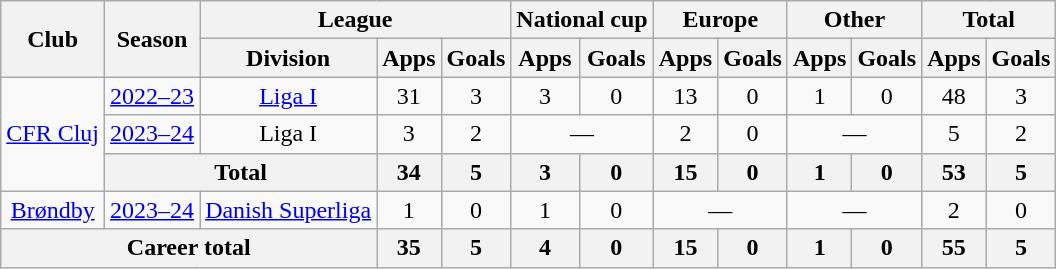<table class="wikitable" style="text-align:center">
<tr>
<th rowspan="2">Club</th>
<th rowspan="2">Season</th>
<th colspan="3">League</th>
<th colspan="2">National cup</th>
<th colspan="2">Europe</th>
<th colspan="2">Other</th>
<th colspan="2">Total</th>
</tr>
<tr>
<th>Division</th>
<th>Apps</th>
<th>Goals</th>
<th>Apps</th>
<th>Goals</th>
<th>Apps</th>
<th>Goals</th>
<th>Apps</th>
<th>Goals</th>
<th>Apps</th>
<th>Goals</th>
</tr>
<tr>
<td rowspan="3"><a href='#'>CFR Cluj</a></td>
<td><a href='#'>2022–23</a></td>
<td><a href='#'>Liga I</a></td>
<td>31</td>
<td>3</td>
<td>3</td>
<td>0</td>
<td>13</td>
<td>0</td>
<td>1</td>
<td>0</td>
<td>48</td>
<td>3</td>
</tr>
<tr>
<td><a href='#'>2023–24</a></td>
<td>Liga I</td>
<td>3</td>
<td>2</td>
<td colspan="2">—</td>
<td>2</td>
<td>0</td>
<td colspan="2">—</td>
<td>5</td>
<td>2</td>
</tr>
<tr>
<th colspan="2">Total</th>
<th>34</th>
<th>5</th>
<th>3</th>
<th>0</th>
<th>15</th>
<th>0</th>
<th>1</th>
<th>0</th>
<th>53</th>
<th>5</th>
</tr>
<tr>
<td rowspan="1"><a href='#'>Brøndby</a></td>
<td><a href='#'>2023–24</a></td>
<td><a href='#'>Danish Superliga</a></td>
<td>1</td>
<td>0</td>
<td>1</td>
<td>0</td>
<td colspan="2">—</td>
<td colspan="2">—</td>
<td>2</td>
<td>0</td>
</tr>
<tr>
<th colspan="3">Career total</th>
<th>35</th>
<th>5</th>
<th>4</th>
<th>0</th>
<th>15</th>
<th>0</th>
<th>1</th>
<th>0</th>
<th>55</th>
<th>5</th>
</tr>
</table>
